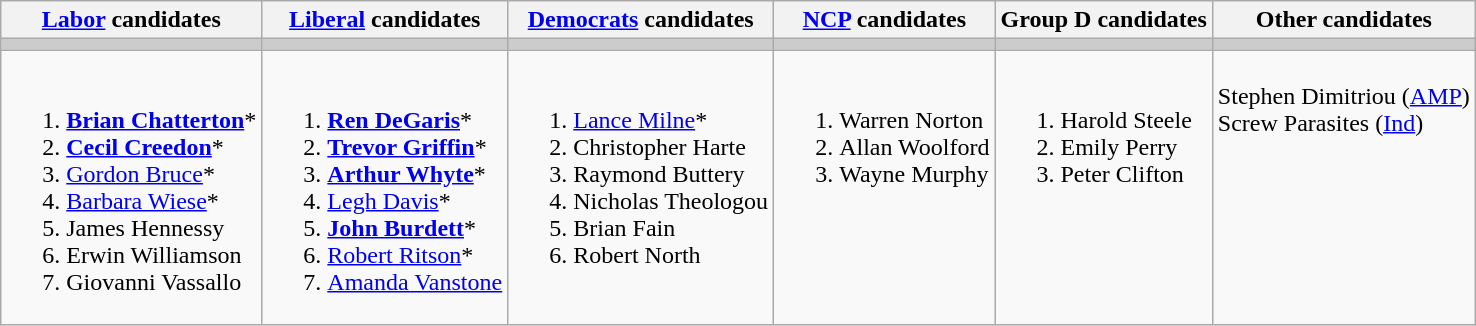<table class="wikitable">
<tr>
<th><a href='#'>Labor</a> candidates</th>
<th><a href='#'>Liberal</a> candidates</th>
<th><a href='#'>Democrats</a> candidates</th>
<th><a href='#'>NCP</a> candidates</th>
<th>Group D candidates</th>
<th>Other candidates</th>
</tr>
<tr bgcolor="#cccccc">
<td></td>
<td></td>
<td></td>
<td></td>
<td></td>
<td></td>
</tr>
<tr>
<td valign=top ><br><ol><li><strong><a href='#'>Brian Chatterton</a></strong>*</li><li><strong><a href='#'>Cecil Creedon</a></strong>*</li><li><a href='#'>Gordon Bruce</a>*</li><li><a href='#'>Barbara Wiese</a>*</li><li>James Hennessy</li><li>Erwin Williamson</li><li>Giovanni Vassallo</li></ol></td>
<td valign=top ><br><ol><li><strong><a href='#'>Ren DeGaris</a></strong>*</li><li><strong><a href='#'>Trevor Griffin</a></strong>*</li><li><strong><a href='#'>Arthur Whyte</a></strong>*</li><li><a href='#'>Legh Davis</a>*</li><li><strong><a href='#'>John Burdett</a></strong>*</li><li><a href='#'>Robert Ritson</a>*</li><li><a href='#'>Amanda Vanstone</a></li></ol></td>
<td valign=top ><br><ol><li><a href='#'>Lance Milne</a>*</li><li>Christopher Harte</li><li>Raymond Buttery</li><li>Nicholas Theologou</li><li>Brian Fain</li><li>Robert North</li></ol></td>
<td valign=top><br><ol><li>Warren Norton</li><li>Allan Woolford</li><li>Wayne Murphy</li></ol></td>
<td valign=top><br><ol><li>Harold Steele</li><li>Emily Perry</li><li>Peter Clifton</li></ol></td>
<td valign=top><br>Stephen Dimitriou (<a href='#'>AMP</a>) <br>
Screw Parasites (<a href='#'>Ind</a>)</td>
</tr>
</table>
